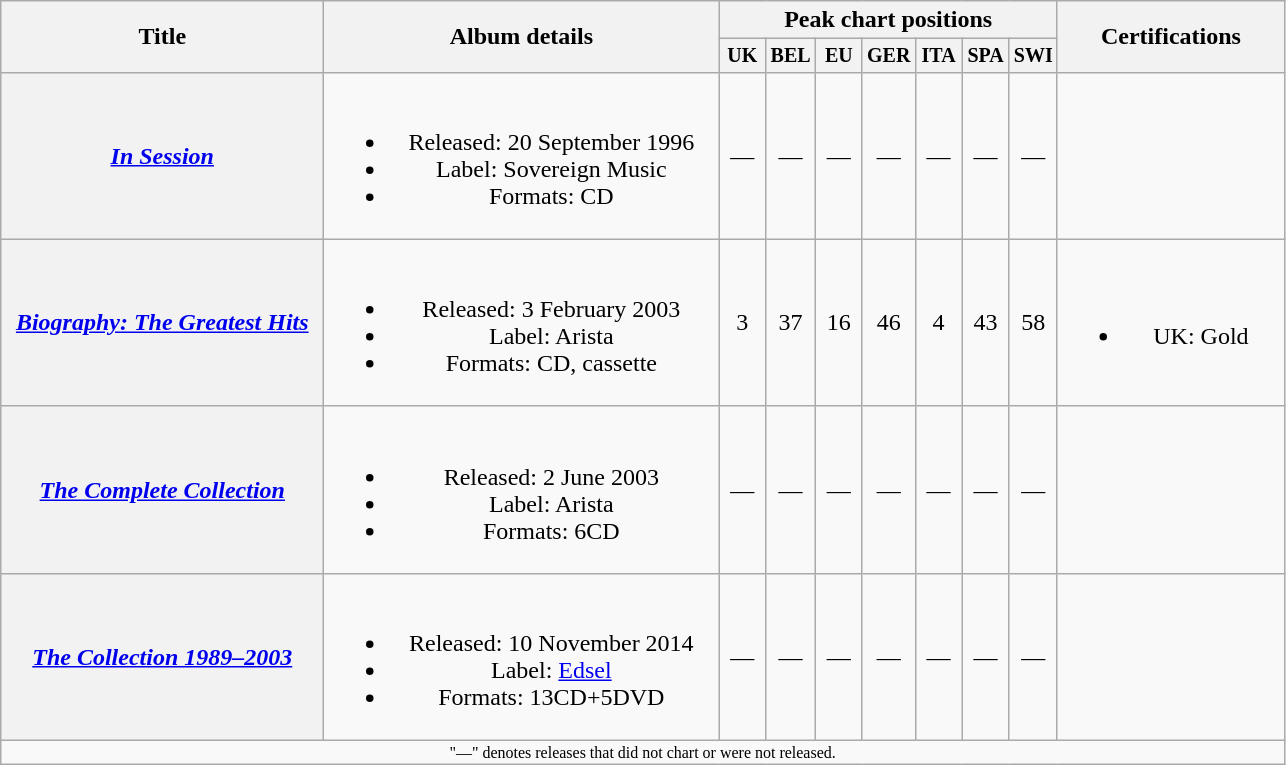<table class="wikitable plainrowheaders" style="text-align:center;" border="1">
<tr>
<th rowspan="2" style="width:13em;">Title</th>
<th rowspan="2" style="width:16em;">Album details</th>
<th colspan="7">Peak chart positions</th>
<th rowspan="2" style="width:9em;">Certifications</th>
</tr>
<tr style="font-size:smaller;">
<th width="25">UK<br></th>
<th width="25">BEL<br></th>
<th width="25">EU<br></th>
<th width="25">GER<br></th>
<th width="25">ITA<br></th>
<th width="25">SPA<br></th>
<th width="25">SWI<br></th>
</tr>
<tr>
<th scope="row"><em><a href='#'>In Session</a></em></th>
<td><br><ul><li>Released: 20 September 1996</li><li>Label: Sovereign Music</li><li>Formats: CD</li></ul></td>
<td>—</td>
<td>—</td>
<td>—</td>
<td>—</td>
<td>—</td>
<td>—</td>
<td>—</td>
<td></td>
</tr>
<tr>
<th scope="row"><em><a href='#'>Biography: The Greatest Hits</a></em></th>
<td><br><ul><li>Released: 3 February 2003</li><li>Label: Arista</li><li>Formats: CD, cassette</li></ul></td>
<td>3</td>
<td>37</td>
<td>16</td>
<td>46</td>
<td>4</td>
<td>43</td>
<td>58</td>
<td><br><ul><li>UK: Gold</li></ul></td>
</tr>
<tr>
<th scope="row"><em><a href='#'>The Complete Collection</a></em></th>
<td><br><ul><li>Released: 2 June 2003</li><li>Label: Arista</li><li>Formats: 6CD</li></ul></td>
<td>—</td>
<td>—</td>
<td>—</td>
<td>—</td>
<td>—</td>
<td>—</td>
<td>—</td>
<td></td>
</tr>
<tr>
<th scope="row"><em><a href='#'>The Collection 1989–2003</a></em></th>
<td><br><ul><li>Released: 10 November 2014</li><li>Label: <a href='#'>Edsel</a></li><li>Formats: 13CD+5DVD</li></ul></td>
<td>—</td>
<td>—</td>
<td>—</td>
<td>—</td>
<td>—</td>
<td>—</td>
<td>—</td>
<td></td>
</tr>
<tr>
<td colspan="14" style="font-size:8pt">"—" denotes releases that did not chart or were not released.</td>
</tr>
</table>
